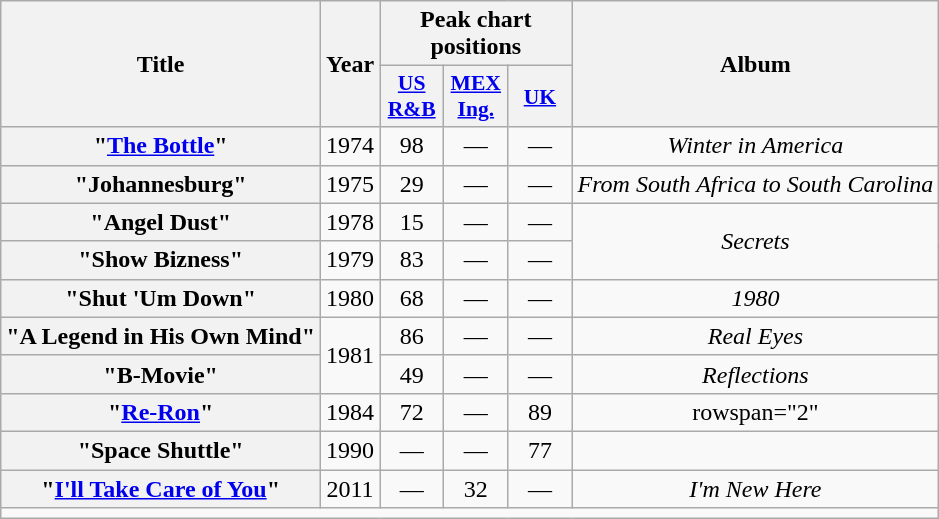<table class="wikitable plainrowheaders" style="text-align:center;">
<tr>
<th rowspan="2">Title</th>
<th rowspan="2">Year</th>
<th colspan="3">Peak chart positions</th>
<th rowspan="2">Album</th>
</tr>
<tr>
<th scope="col" style="width:2.5em;font-size:90%;"><a href='#'>US<br>R&B</a><br></th>
<th scope="col" style="width:2.5em;font-size:90%;"><a href='#'>MEX Ing.</a><br></th>
<th scope="col" style="width:2.5em;font-size:90%;"><a href='#'>UK</a><br></th>
</tr>
<tr>
<th scope="row">"<a href='#'>The Bottle</a>" </th>
<td>1974</td>
<td>98</td>
<td>—</td>
<td>—</td>
<td><em>Winter in America</em></td>
</tr>
<tr>
<th scope="row">"Johannesburg" </th>
<td>1975</td>
<td>29</td>
<td>—</td>
<td>—</td>
<td><em>From South Africa to South Carolina</em></td>
</tr>
<tr>
<th scope="row">"Angel Dust"</th>
<td>1978</td>
<td>15</td>
<td>—</td>
<td>—</td>
<td rowspan="2"><em>Secrets</em></td>
</tr>
<tr>
<th scope="row">"Show Bizness"</th>
<td>1979</td>
<td>83</td>
<td>—</td>
<td>—</td>
</tr>
<tr>
<th scope="row">"Shut 'Um Down"</th>
<td>1980</td>
<td>68</td>
<td>—</td>
<td>—</td>
<td><em>1980</em></td>
</tr>
<tr>
<th scope="row">"A Legend in His Own Mind"</th>
<td rowspan="2">1981</td>
<td>86</td>
<td>—</td>
<td>—</td>
<td><em>Real Eyes</em></td>
</tr>
<tr>
<th scope="row">"B-Movie"</th>
<td>49</td>
<td>—</td>
<td>—</td>
<td><em>Reflections</em></td>
</tr>
<tr>
<th scope="row">"<a href='#'>Re-Ron</a>"</th>
<td>1984</td>
<td>72</td>
<td>—</td>
<td>89</td>
<td>rowspan="2" </td>
</tr>
<tr>
<th scope="row">"Space Shuttle"</th>
<td>1990</td>
<td>—</td>
<td>—</td>
<td>77</td>
</tr>
<tr>
<th scope="row">"<a href='#'>I'll Take Care of You</a>"</th>
<td>2011</td>
<td>—</td>
<td>32</td>
<td>—</td>
<td><em>I'm New Here</em></td>
</tr>
<tr>
<td colspan="6"></td>
</tr>
</table>
